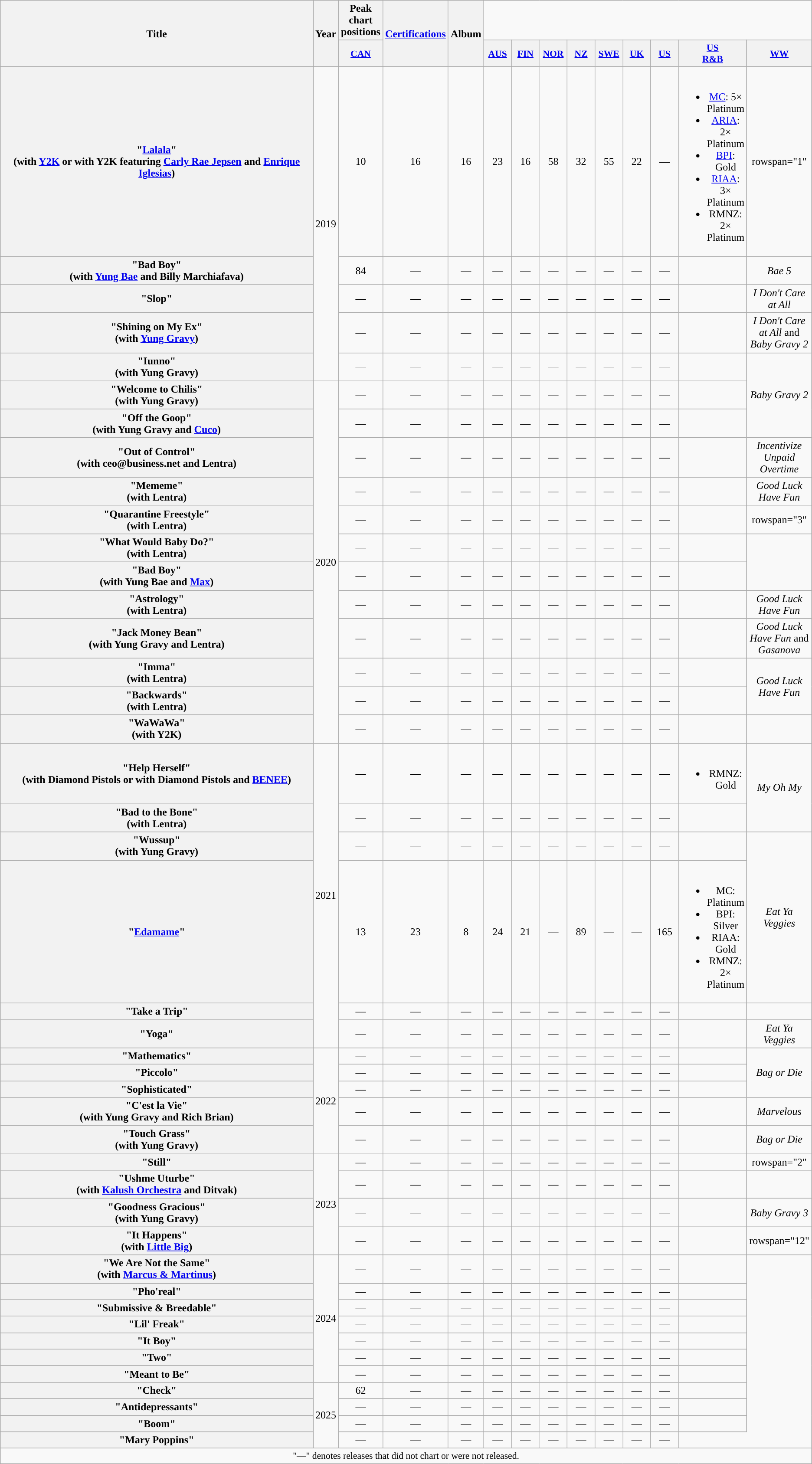<table class="wikitable plainrowheaders" style="text-align:center;">
<tr>
<th scope="col" rowspan="2">Title</th>
<th scope="col" rowspan="2">Year</th>
<th scope="col" colspan="1">Peak chart positions</th>
<th scope="col" rowspan="2"><a href='#'>Certifications</a></th>
<th scope="col" rowspan="2">Album</th>
</tr>
<tr>
<th scope="col" style="width:2.5em;font-size:90%;"><a href='#'>CAN</a><br></th>
<th scope="col" style="width:2.5em;font-size:90%;"><a href='#'>AUS</a><br></th>
<th scope="col" style="width:2.5em;font-size:90%;"><a href='#'>FIN</a><br></th>
<th scope="col" style="width:2.5em;font-size:90%;"><a href='#'>NOR</a><br></th>
<th scope="col" style="width:2.5em;font-size:90%;"><a href='#'>NZ</a><br></th>
<th scope="col" style="width:2.5em;font-size:90%;"><a href='#'>SWE</a><br></th>
<th scope="col" style="width:2.5em;font-size:90%;"><a href='#'>UK</a><br></th>
<th scope="col" style="width:2.5em;font-size:90%;"><a href='#'>US</a><br></th>
<th scope="col" style="width:2.5em;font-size:90%;"><a href='#'>US<br>R&B</a><br></th>
<th scope="col" style="width:2.5em;font-size:90%;"><a href='#'>WW</a><br></th>
</tr>
<tr>
<th scope="row">"<a href='#'>Lalala</a>"<br><span>(with <a href='#'>Y2K</a> or with Y2K featuring <a href='#'>Carly Rae Jepsen</a> and <a href='#'>Enrique Iglesias</a>)</span></th>
<td rowspan="5">2019</td>
<td>10</td>
<td>16</td>
<td>16</td>
<td>23</td>
<td>16</td>
<td>58</td>
<td>32</td>
<td>55</td>
<td>22</td>
<td>—</td>
<td><br><ul><li><a href='#'>MC</a>: 5× Platinum</li><li><a href='#'>ARIA</a>: 2× Platinum</li><li><a href='#'>BPI</a>: Gold</li><li><a href='#'>RIAA</a>: 3× Platinum</li><li>RMNZ: 2× Platinum</li></ul></td>
<td>rowspan="1" </td>
</tr>
<tr>
<th scope="row">"Bad Boy"<br><span>(with <a href='#'>Yung Bae</a> and Billy Marchiafava)</span></th>
<td>84</td>
<td>—</td>
<td>—</td>
<td>—</td>
<td>—</td>
<td>—</td>
<td>—</td>
<td>—</td>
<td>—</td>
<td>—</td>
<td></td>
<td><em>Bae 5</em></td>
</tr>
<tr>
<th scope="row">"Slop"</th>
<td>—</td>
<td>—</td>
<td>—</td>
<td>—</td>
<td>—</td>
<td>—</td>
<td>—</td>
<td>—</td>
<td>—</td>
<td>—</td>
<td></td>
<td><em>I Don't Care at All</em></td>
</tr>
<tr>
<th scope="row">"Shining on My Ex"<br><span>(with <a href='#'>Yung Gravy</a>)</span></th>
<td>—</td>
<td>—</td>
<td>—</td>
<td>—</td>
<td>—</td>
<td>—</td>
<td>—</td>
<td>—</td>
<td>—</td>
<td>—</td>
<td></td>
<td><em>I Don't Care at All</em> and <em>Baby Gravy 2</em></td>
</tr>
<tr>
<th scope="row">"Iunno"<br><span>(with Yung Gravy)</span></th>
<td>—</td>
<td>—</td>
<td>—</td>
<td>—</td>
<td>—</td>
<td>—</td>
<td>—</td>
<td>—</td>
<td>—</td>
<td>—</td>
<td></td>
<td rowspan="3"><em>Baby Gravy 2</em></td>
</tr>
<tr>
<th scope="row">"Welcome to Chilis"<br><span>(with Yung Gravy)</span></th>
<td rowspan="12">2020</td>
<td>—</td>
<td>—</td>
<td>—</td>
<td>—</td>
<td>—</td>
<td>—</td>
<td>—</td>
<td>—</td>
<td>—</td>
<td>—</td>
<td></td>
</tr>
<tr>
<th scope="row">"Off the Goop"<br><span>(with Yung Gravy and <a href='#'>Cuco</a>)</span></th>
<td>—</td>
<td>—</td>
<td>—</td>
<td>—</td>
<td>—</td>
<td>—</td>
<td>—</td>
<td>—</td>
<td>—</td>
<td>—</td>
<td></td>
</tr>
<tr>
<th scope="row">"Out of Control"<br><span>(with ceo@business.net and Lentra)</span></th>
<td>—</td>
<td>—</td>
<td>—</td>
<td>—</td>
<td>—</td>
<td>—</td>
<td>—</td>
<td>—</td>
<td>—</td>
<td>—</td>
<td></td>
<td><em>Incentivize Unpaid Overtime</em></td>
</tr>
<tr>
<th scope="row">"Mememe"<br><span>(with Lentra)</span></th>
<td>—</td>
<td>—</td>
<td>—</td>
<td>—</td>
<td>—</td>
<td>—</td>
<td>—</td>
<td>—</td>
<td>—</td>
<td>—</td>
<td></td>
<td><em>Good Luck Have Fun</em></td>
</tr>
<tr>
<th scope="row">"Quarantine Freestyle"<br><span>(with Lentra)</span></th>
<td>—</td>
<td>—</td>
<td>—</td>
<td>—</td>
<td>—</td>
<td>—</td>
<td>—</td>
<td>—</td>
<td>—</td>
<td>—</td>
<td></td>
<td>rowspan="3" </td>
</tr>
<tr>
<th scope="row">"What Would Baby Do?"<br><span>(with Lentra)</span></th>
<td>—</td>
<td>—</td>
<td>—</td>
<td>—</td>
<td>—</td>
<td>—</td>
<td>—</td>
<td>—</td>
<td>—</td>
<td>—</td>
<td></td>
</tr>
<tr>
<th scope="row">"Bad Boy"<br><span>(with Yung Bae and <a href='#'>Max</a>)</span></th>
<td>—</td>
<td>—</td>
<td>—</td>
<td>—</td>
<td>—</td>
<td>—</td>
<td>—</td>
<td>—</td>
<td>—</td>
<td>—</td>
<td></td>
</tr>
<tr>
<th scope="row">"Astrology"<br><span>(with Lentra)</span></th>
<td>—</td>
<td>—</td>
<td>—</td>
<td>—</td>
<td>—</td>
<td>—</td>
<td>—</td>
<td>—</td>
<td>—</td>
<td>—</td>
<td></td>
<td><em>Good Luck Have Fun</em></td>
</tr>
<tr>
<th scope="row">"Jack Money Bean"<br><span>(with Yung Gravy and Lentra)</span></th>
<td>—</td>
<td>—</td>
<td>—</td>
<td>—</td>
<td>—</td>
<td>—</td>
<td>—</td>
<td>—</td>
<td>—</td>
<td>—</td>
<td></td>
<td><em>Good Luck Have Fun</em> and <em>Gasanova</em></td>
</tr>
<tr>
<th scope="row">"Imma"<br><span>(with Lentra)</span></th>
<td>—</td>
<td>—</td>
<td>—</td>
<td>—</td>
<td>—</td>
<td>—</td>
<td>—</td>
<td>—</td>
<td>—</td>
<td>—</td>
<td></td>
<td rowspan="2"><em>Good Luck Have Fun</em></td>
</tr>
<tr>
<th scope="row">"Backwards"<br><span>(with Lentra)</span></th>
<td>—</td>
<td>—</td>
<td>—</td>
<td>—</td>
<td>—</td>
<td>—</td>
<td>—</td>
<td>—</td>
<td>—</td>
<td>—</td>
<td></td>
</tr>
<tr>
<th scope="row">"WaWaWa"<br><span>(with Y2K)</span></th>
<td>—</td>
<td>—</td>
<td>—</td>
<td>—</td>
<td>—</td>
<td>—</td>
<td>—</td>
<td>—</td>
<td>—</td>
<td>—</td>
<td></td>
<td></td>
</tr>
<tr>
<th scope="row">"Help Herself"<br><span>(with Diamond Pistols or with Diamond Pistols and <a href='#'>BENEE</a>)</span></th>
<td rowspan="6">2021</td>
<td>—</td>
<td>—</td>
<td>—</td>
<td>—</td>
<td>—</td>
<td>—</td>
<td>—</td>
<td>—</td>
<td>—</td>
<td>—</td>
<td><br><ul><li>RMNZ: Gold</li></ul></td>
<td rowspan="2"><em>My Oh My</em></td>
</tr>
<tr>
<th scope="row">"Bad to the Bone"<br><span>(with Lentra)</span></th>
<td>—</td>
<td>—</td>
<td>—</td>
<td>—</td>
<td>—</td>
<td>—</td>
<td>—</td>
<td>—</td>
<td>—</td>
<td>—</td>
<td></td>
</tr>
<tr>
<th scope="row">"Wussup"<br><span>(with Yung Gravy)</span></th>
<td>—</td>
<td>—</td>
<td>—</td>
<td>—</td>
<td>—</td>
<td>—</td>
<td>—</td>
<td>—</td>
<td>—</td>
<td>—</td>
<td></td>
<td rowspan="2"><em>Eat Ya Veggies</em></td>
</tr>
<tr>
<th scope="row">"<a href='#'>Edamame</a>"<br></th>
<td>13</td>
<td>23</td>
<td>8</td>
<td>24</td>
<td>21</td>
<td>—</td>
<td>89</td>
<td>—</td>
<td>—</td>
<td>165</td>
<td><br><ul><li>MC: Platinum</li><li>BPI: Silver</li><li>RIAA: Gold</li><li>RMNZ: 2× Platinum</li></ul></td>
</tr>
<tr>
<th scope="row">"Take a Trip"<br></th>
<td>—</td>
<td>—</td>
<td>—</td>
<td>—</td>
<td>—</td>
<td>—</td>
<td>—</td>
<td>—</td>
<td>—</td>
<td>—</td>
<td></td>
<td></td>
</tr>
<tr>
<th scope="row">"Yoga"<br></th>
<td>—</td>
<td>—</td>
<td>—</td>
<td>—</td>
<td>—</td>
<td>—</td>
<td>—</td>
<td>—</td>
<td>—</td>
<td>—</td>
<td></td>
<td><em>Eat Ya Veggies</em></td>
</tr>
<tr>
<th scope="row">"Mathematics"</th>
<td rowspan="5">2022</td>
<td>—</td>
<td>—</td>
<td>—</td>
<td>—</td>
<td>—</td>
<td>—</td>
<td>—</td>
<td>—</td>
<td>—</td>
<td>—</td>
<td></td>
<td rowspan="3"><em>Bag or Die</em></td>
</tr>
<tr>
<th scope="row">"Piccolo"</th>
<td>—</td>
<td>—</td>
<td>—</td>
<td>—</td>
<td>—</td>
<td>—</td>
<td>—</td>
<td>—</td>
<td>—</td>
<td>—</td>
<td></td>
</tr>
<tr>
<th scope="row">"Sophisticated"</th>
<td>—</td>
<td>—</td>
<td>—</td>
<td>—</td>
<td>—</td>
<td>—</td>
<td>—</td>
<td>—</td>
<td>—</td>
<td>—</td>
<td></td>
</tr>
<tr>
<th scope="row">"C'est la Vie"<br><span>(with Yung Gravy and Rich Brian)</span></th>
<td>—</td>
<td>—</td>
<td>—</td>
<td>—</td>
<td>—</td>
<td>—</td>
<td>—</td>
<td>—</td>
<td>—</td>
<td>—</td>
<td></td>
<td><em>Marvelous</em></td>
</tr>
<tr>
<th scope="row">"Touch Grass"<br><span>(with Yung Gravy)</span></th>
<td>—</td>
<td>—</td>
<td>—</td>
<td>—</td>
<td>—</td>
<td>—</td>
<td>—</td>
<td>—</td>
<td>—</td>
<td>—</td>
<td></td>
<td><em>Bag or Die</em></td>
</tr>
<tr>
<th scope="row">"Still"</th>
<td rowspan="4">2023</td>
<td>—</td>
<td>—</td>
<td>—</td>
<td>—</td>
<td>—</td>
<td>—</td>
<td>—</td>
<td>—</td>
<td>—</td>
<td>—</td>
<td></td>
<td>rowspan="2" </td>
</tr>
<tr>
<th scope="row">"Ushme Uturbe"<br><span>(with <a href='#'>Kalush Orchestra</a> and Ditvak)</span></th>
<td>—</td>
<td>—</td>
<td>—</td>
<td>—</td>
<td>—</td>
<td>—</td>
<td>—</td>
<td>—</td>
<td>—</td>
<td>—</td>
<td></td>
</tr>
<tr>
<th scope="row">"Goodness Gracious"<br><span>(with Yung Gravy)</span></th>
<td>—</td>
<td>—</td>
<td>—</td>
<td>—</td>
<td>—</td>
<td>—</td>
<td>—</td>
<td>—</td>
<td>—</td>
<td>—</td>
<td></td>
<td><em>Baby Gravy 3</em></td>
</tr>
<tr>
<th scope="row">"It Happens"<br><span>(with <a href='#'>Little Big</a>)</span></th>
<td>—</td>
<td>—</td>
<td>—</td>
<td>—</td>
<td>—</td>
<td>—</td>
<td>—</td>
<td>—</td>
<td>—</td>
<td>—</td>
<td></td>
<td>rowspan="12" </td>
</tr>
<tr>
<th scope="row">"We Are Not the Same"<br><span>(with <a href='#'>Marcus & Martinus</a>)</span></th>
<td rowspan="7">2024</td>
<td>—</td>
<td>—</td>
<td>—</td>
<td>—</td>
<td>—</td>
<td>—</td>
<td>—</td>
<td>—</td>
<td>—</td>
<td>—</td>
<td></td>
</tr>
<tr>
<th scope="row">"Pho'real"<br></th>
<td>—</td>
<td>—</td>
<td>—</td>
<td>—</td>
<td>—</td>
<td>—</td>
<td>—</td>
<td>—</td>
<td>—</td>
<td>—</td>
<td></td>
</tr>
<tr>
<th scope="row">"Submissive & Breedable"<br></th>
<td>—</td>
<td>—</td>
<td>—</td>
<td>—</td>
<td>—</td>
<td>—</td>
<td>—</td>
<td>—</td>
<td>—</td>
<td>—</td>
<td></td>
</tr>
<tr>
<th scope="row">"Lil' Freak"</th>
<td>—</td>
<td>—</td>
<td>—</td>
<td>—</td>
<td>—</td>
<td>—</td>
<td>—</td>
<td>—</td>
<td>—</td>
<td>—</td>
<td></td>
</tr>
<tr>
<th scope="row">"It Boy"</th>
<td>—</td>
<td>—</td>
<td>—</td>
<td>—</td>
<td>—</td>
<td>—</td>
<td>—</td>
<td>—</td>
<td>—</td>
<td>—</td>
<td></td>
</tr>
<tr>
<th scope="row">"Two"</th>
<td>—</td>
<td>—</td>
<td>—</td>
<td>—</td>
<td>—</td>
<td>—</td>
<td>—</td>
<td>—</td>
<td>—</td>
<td>—</td>
<td></td>
</tr>
<tr>
<th scope="row">"Meant to Be"</th>
<td>—</td>
<td>—</td>
<td>—</td>
<td>—</td>
<td>—</td>
<td>—</td>
<td>—</td>
<td>—</td>
<td>—</td>
<td>—</td>
<td></td>
</tr>
<tr>
<th scope="row">"Check"</th>
<td rowspan="4">2025</td>
<td>62</td>
<td>—</td>
<td>—</td>
<td>—</td>
<td>—</td>
<td>—</td>
<td>—</td>
<td>—</td>
<td>—</td>
<td>—</td>
<td></td>
</tr>
<tr>
<th scope="row">"Antidepressants"</th>
<td>—</td>
<td>—</td>
<td>—</td>
<td>—</td>
<td>—</td>
<td>—</td>
<td>—</td>
<td>—</td>
<td>—</td>
<td>—</td>
<td></td>
</tr>
<tr>
<th scope="row">"Boom"</th>
<td>—</td>
<td>—</td>
<td>—</td>
<td>—</td>
<td>—</td>
<td>—</td>
<td>—</td>
<td>—</td>
<td>—</td>
<td>—</td>
<td></td>
</tr>
<tr>
<th scope="row">"Mary Poppins"</th>
<td>—</td>
<td>—</td>
<td>—</td>
<td>—</td>
<td>—</td>
<td>—</td>
<td>—</td>
<td>—</td>
<td>—</td>
<td>—</td>
</tr>
<tr>
<td colspan="14" style="font-size:90%;">"—" denotes releases that did not chart or were not released.</td>
</tr>
</table>
